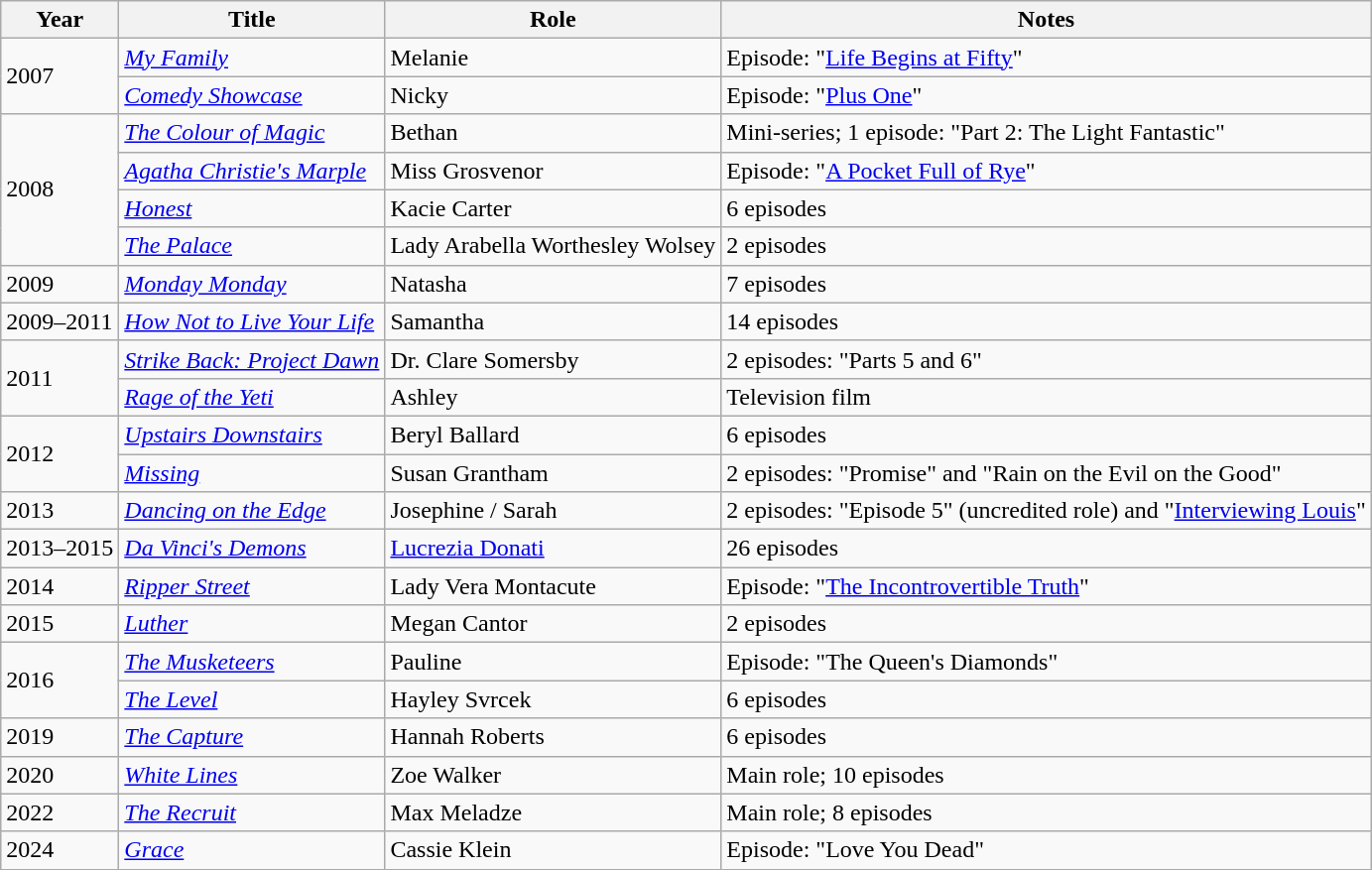<table class="wikitable sortable">
<tr>
<th>Year</th>
<th>Title</th>
<th>Role</th>
<th class="unsortable">Notes</th>
</tr>
<tr>
<td rowspan=2>2007</td>
<td><em><a href='#'>My Family</a></em></td>
<td>Melanie</td>
<td>Episode: "<a href='#'>Life Begins at Fifty</a>"</td>
</tr>
<tr>
<td><em><a href='#'>Comedy Showcase</a></em></td>
<td>Nicky</td>
<td>Episode: "<a href='#'>Plus One</a>"</td>
</tr>
<tr>
<td rowspan=4>2008</td>
<td><em><a href='#'>The Colour of Magic</a></em></td>
<td>Bethan</td>
<td>Mini-series; 1 episode: "Part 2: The Light Fantastic"</td>
</tr>
<tr>
<td><em><a href='#'>Agatha Christie's Marple</a></em></td>
<td>Miss Grosvenor</td>
<td>Episode: "<a href='#'>A Pocket Full of Rye</a>"</td>
</tr>
<tr>
<td><em><a href='#'>Honest</a></em></td>
<td>Kacie Carter</td>
<td>6 episodes</td>
</tr>
<tr>
<td><em><a href='#'>The Palace</a></em></td>
<td>Lady Arabella Worthesley Wolsey</td>
<td>2 episodes</td>
</tr>
<tr>
<td>2009</td>
<td><em><a href='#'>Monday Monday</a></em></td>
<td>Natasha</td>
<td>7 episodes</td>
</tr>
<tr>
<td>2009–2011</td>
<td><em><a href='#'>How Not to Live Your Life</a></em></td>
<td>Samantha</td>
<td>14 episodes</td>
</tr>
<tr>
<td rowspan=2>2011</td>
<td><em><a href='#'>Strike Back: Project Dawn</a></em></td>
<td>Dr. Clare Somersby</td>
<td>2 episodes: "Parts 5 and 6"</td>
</tr>
<tr>
<td><em><a href='#'>Rage of the Yeti</a></em></td>
<td>Ashley</td>
<td>Television film</td>
</tr>
<tr>
<td rowspan=2>2012</td>
<td><em><a href='#'>Upstairs Downstairs</a></em></td>
<td>Beryl Ballard</td>
<td>6 episodes</td>
</tr>
<tr>
<td><em><a href='#'>Missing</a></em></td>
<td>Susan Grantham</td>
<td>2 episodes: "Promise" and "Rain on the Evil on the Good"</td>
</tr>
<tr>
<td>2013</td>
<td><em><a href='#'>Dancing on the Edge</a></em></td>
<td>Josephine / Sarah</td>
<td>2 episodes: "Episode 5" (uncredited role) and "<a href='#'>Interviewing Louis</a>"</td>
</tr>
<tr>
<td>2013–2015</td>
<td><em><a href='#'>Da Vinci's Demons</a></em></td>
<td><a href='#'>Lucrezia Donati</a></td>
<td>26 episodes</td>
</tr>
<tr>
<td>2014</td>
<td><em><a href='#'>Ripper Street</a></em></td>
<td>Lady Vera Montacute</td>
<td>Episode: "<a href='#'>The Incontrovertible Truth</a>"</td>
</tr>
<tr>
<td>2015</td>
<td><em><a href='#'>Luther</a></em></td>
<td>Megan Cantor</td>
<td>2 episodes</td>
</tr>
<tr>
<td rowspan=2>2016</td>
<td><em><a href='#'>The Musketeers</a></em></td>
<td>Pauline</td>
<td>Episode: "The Queen's Diamonds"</td>
</tr>
<tr>
<td><em><a href='#'>The Level</a></em></td>
<td>Hayley Svrcek</td>
<td>6 episodes</td>
</tr>
<tr>
<td>2019</td>
<td><em><a href='#'>The Capture</a></em></td>
<td>Hannah Roberts</td>
<td>6 episodes</td>
</tr>
<tr>
<td>2020</td>
<td><em><a href='#'>White Lines</a></em></td>
<td>Zoe Walker</td>
<td>Main role; 10 episodes</td>
</tr>
<tr>
<td>2022</td>
<td><em><a href='#'>The Recruit</a></em></td>
<td>Max Meladze</td>
<td>Main role; 8 episodes</td>
</tr>
<tr>
<td>2024</td>
<td><em><a href='#'>Grace</a></em></td>
<td>Cassie Klein</td>
<td>Episode: "Love You Dead"</td>
</tr>
</table>
